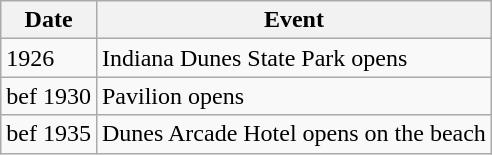<table class="wikitable">
<tr>
<th>Date</th>
<th>Event</th>
</tr>
<tr>
<td>1926</td>
<td>Indiana Dunes State Park opens</td>
</tr>
<tr>
<td>bef 1930</td>
<td>Pavilion opens</td>
</tr>
<tr>
<td>bef 1935</td>
<td>Dunes Arcade Hotel opens on the beach</td>
</tr>
</table>
